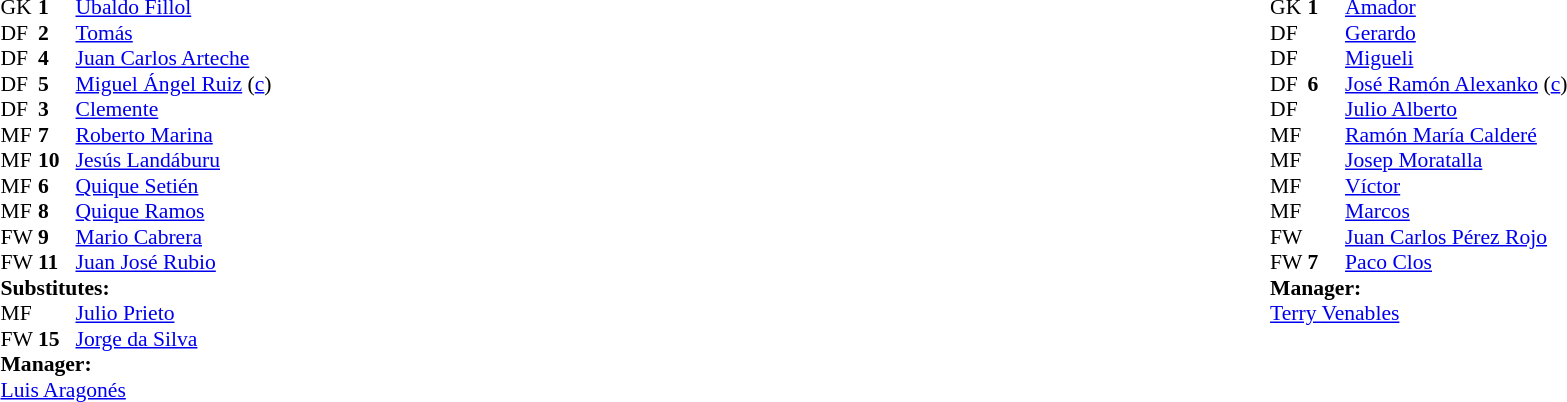<table style="width:100%;">
<tr>
<td style="vertical-align:top; width:50%;"><br><table style="font-size: 90%" cellspacing="0" cellpadding="0">
<tr>
<th width="25"></th>
<th width="25"></th>
</tr>
<tr>
<td>GK</td>
<td><strong>1</strong></td>
<td> <a href='#'>Ubaldo Fillol</a></td>
</tr>
<tr>
<td>DF</td>
<td><strong>2</strong></td>
<td> <a href='#'>Tomás</a></td>
</tr>
<tr>
<td>DF</td>
<td><strong>4</strong></td>
<td> <a href='#'>Juan Carlos Arteche</a></td>
<td></td>
</tr>
<tr>
<td>DF</td>
<td><strong>5</strong></td>
<td> <a href='#'>Miguel Ángel Ruiz</a> (<a href='#'>c</a>)</td>
</tr>
<tr>
<td>DF</td>
<td><strong>3</strong></td>
<td> <a href='#'>Clemente</a></td>
</tr>
<tr>
<td>MF</td>
<td><strong>7</strong></td>
<td> <a href='#'>Roberto Marina</a></td>
<td></td>
<td></td>
</tr>
<tr>
<td>MF</td>
<td><strong>10</strong></td>
<td> <a href='#'>Jesús Landáburu</a></td>
</tr>
<tr>
<td>MF</td>
<td><strong>6</strong></td>
<td> <a href='#'>Quique Setién</a></td>
</tr>
<tr>
<td>MF</td>
<td><strong>8</strong></td>
<td> <a href='#'>Quique Ramos</a></td>
</tr>
<tr>
<td>FW</td>
<td><strong>9</strong></td>
<td> <a href='#'>Mario Cabrera</a></td>
</tr>
<tr>
<td>FW</td>
<td><strong>11</strong></td>
<td> <a href='#'>Juan José Rubio</a></td>
<td></td>
<td></td>
</tr>
<tr>
<td colspan=4><strong>Substitutes:</strong></td>
</tr>
<tr>
<td>MF</td>
<td></td>
<td> <a href='#'>Julio Prieto</a></td>
<td></td>
<td></td>
</tr>
<tr>
<td>FW</td>
<td><strong>15</strong></td>
<td> <a href='#'>Jorge da Silva</a></td>
<td></td>
<td></td>
</tr>
<tr>
<td colspan=4><strong>Manager:</strong></td>
</tr>
<tr>
<td colspan="4"> <a href='#'>Luis Aragonés</a></td>
</tr>
</table>
</td>
<td valign="top"></td>
<td style="vertical-align:top; width:50%;"><br><table cellspacing="0" cellpadding="0" style="font-size:90%; margin:auto;">
<tr>
<th width="25"></th>
<th width="25"></th>
</tr>
<tr>
<td>GK</td>
<td><strong>1</strong></td>
<td> <a href='#'>Amador</a></td>
</tr>
<tr>
<td>DF</td>
<td></td>
<td> <a href='#'>Gerardo</a></td>
<td></td>
</tr>
<tr>
<td>DF</td>
<td></td>
<td> <a href='#'>Migueli</a></td>
</tr>
<tr>
<td>DF</td>
<td><strong>6</strong></td>
<td> <a href='#'>José Ramón Alexanko</a> (<a href='#'>c</a>)</td>
</tr>
<tr>
<td>DF</td>
<td></td>
<td> <a href='#'>Julio Alberto</a></td>
</tr>
<tr>
<td>MF</td>
<td></td>
<td> <a href='#'>Ramón María Calderé</a></td>
<td></td>
</tr>
<tr>
<td>MF</td>
<td></td>
<td> <a href='#'>Josep Moratalla</a></td>
</tr>
<tr>
<td>MF</td>
<td></td>
<td> <a href='#'>Víctor</a></td>
<td></td>
</tr>
<tr>
<td>MF</td>
<td></td>
<td> <a href='#'>Marcos</a></td>
</tr>
<tr>
<td>FW</td>
<td></td>
<td> <a href='#'>Juan Carlos Pérez Rojo</a></td>
</tr>
<tr>
<td>FW</td>
<td><strong>7</strong></td>
<td> <a href='#'>Paco Clos</a></td>
<td></td>
</tr>
<tr>
<td colspan=4><strong>Manager:</strong></td>
</tr>
<tr>
<td colspan="3"> <a href='#'>Terry Venables</a></td>
</tr>
</table>
</td>
</tr>
</table>
